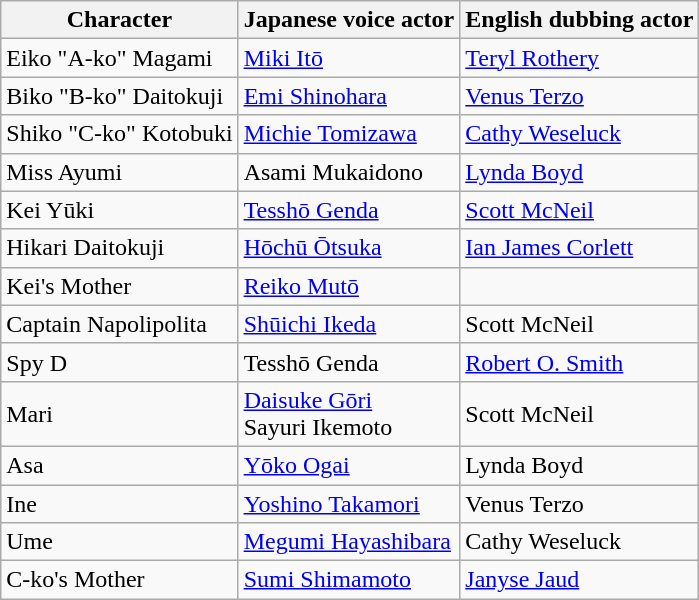<table class="wikitable">
<tr>
<th>Character</th>
<th>Japanese voice actor</th>
<th>English dubbing actor</th>
</tr>
<tr>
<td>Eiko "A-ko" Magami</td>
<td><a href='#'>Miki Itō</a></td>
<td><a href='#'>Teryl Rothery</a></td>
</tr>
<tr>
<td>Biko "B-ko" Daitokuji</td>
<td><a href='#'>Emi Shinohara</a></td>
<td><a href='#'>Venus Terzo</a></td>
</tr>
<tr>
<td>Shiko "C-ko" Kotobuki</td>
<td><a href='#'>Michie Tomizawa</a></td>
<td><a href='#'>Cathy Weseluck</a></td>
</tr>
<tr>
<td>Miss Ayumi</td>
<td>Asami Mukaidono</td>
<td><a href='#'>Lynda Boyd</a></td>
</tr>
<tr>
<td>Kei Yūki</td>
<td><a href='#'>Tesshō Genda</a></td>
<td><a href='#'>Scott McNeil</a></td>
</tr>
<tr>
<td>Hikari Daitokuji</td>
<td><a href='#'>Hōchū Ōtsuka</a></td>
<td><a href='#'>Ian James Corlett</a></td>
</tr>
<tr>
<td>Kei's Mother</td>
<td><a href='#'>Reiko Mutō</a></td>
</tr>
<tr>
<td>Captain Napolipolita</td>
<td><a href='#'>Shūichi Ikeda</a></td>
<td>Scott McNeil</td>
</tr>
<tr>
<td>Spy D</td>
<td>Tesshō Genda</td>
<td><a href='#'>Robert O. Smith</a></td>
</tr>
<tr>
<td>Mari</td>
<td><a href='#'>Daisuke Gōri</a>  <br> Sayuri Ikemoto </td>
<td>Scott McNeil </td>
</tr>
<tr>
<td>Asa</td>
<td><a href='#'>Yōko Ogai</a></td>
<td>Lynda Boyd</td>
</tr>
<tr>
<td>Ine</td>
<td><a href='#'>Yoshino Takamori</a></td>
<td>Venus Terzo</td>
</tr>
<tr>
<td>Ume</td>
<td><a href='#'>Megumi Hayashibara</a></td>
<td>Cathy Weseluck</td>
</tr>
<tr>
<td>C-ko's Mother</td>
<td><a href='#'>Sumi Shimamoto</a></td>
<td><a href='#'>Janyse Jaud</a></td>
</tr>
</table>
